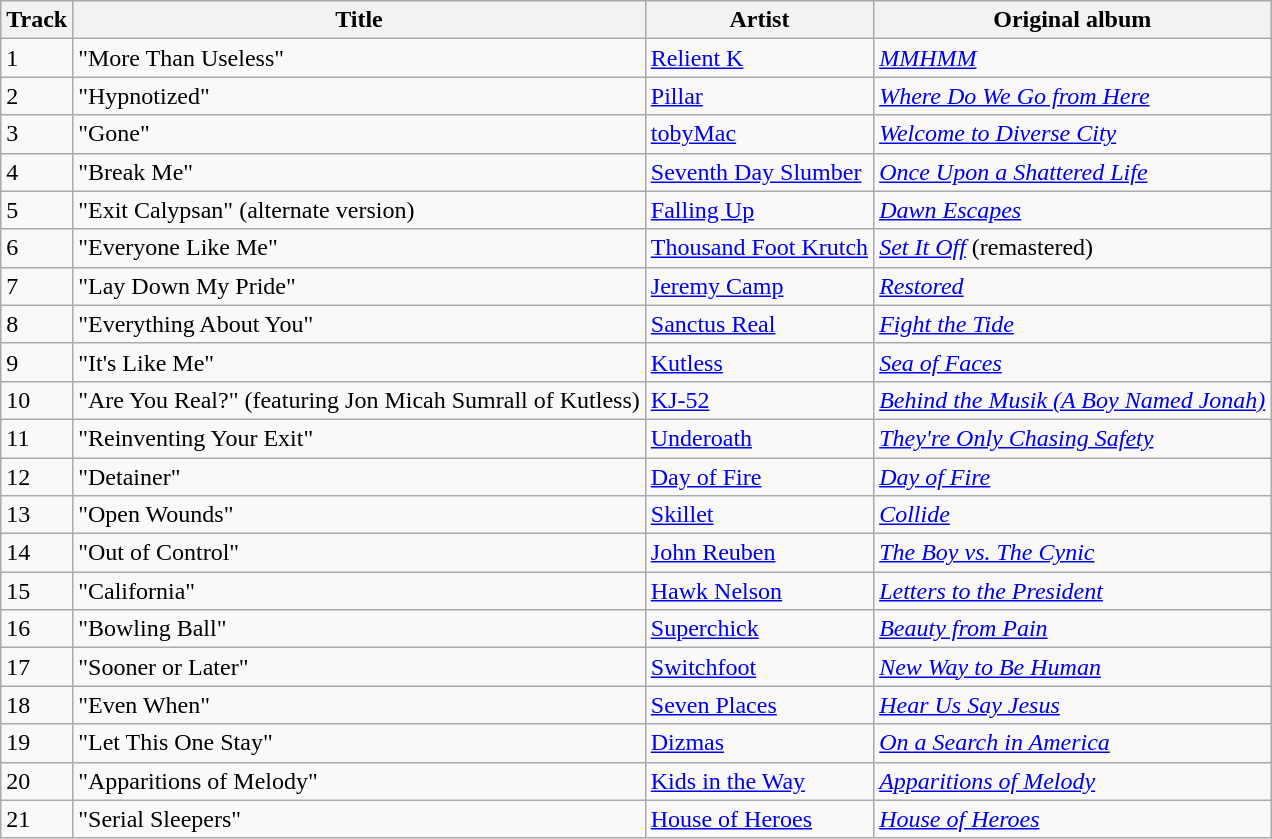<table class="wikitable">
<tr>
<th>Track</th>
<th>Title</th>
<th>Artist</th>
<th>Original album</th>
</tr>
<tr style="text-align:left; vertical-align:top;">
<td>1</td>
<td>"More Than Useless"</td>
<td><a href='#'>Relient K</a></td>
<td><em><a href='#'>MMHMM</a></em></td>
</tr>
<tr>
<td>2</td>
<td>"Hypnotized"</td>
<td><a href='#'>Pillar</a></td>
<td><em><a href='#'>Where Do We Go from Here</a></em></td>
</tr>
<tr style="text-align:left; vertical-align:top;">
<td>3</td>
<td>"Gone"</td>
<td><a href='#'>tobyMac</a></td>
<td><em><a href='#'>Welcome to Diverse City</a></em></td>
</tr>
<tr style="text-align:left; vertical-align:top;">
<td>4</td>
<td>"Break Me"</td>
<td><a href='#'>Seventh Day Slumber</a></td>
<td><em><a href='#'>Once Upon a Shattered Life</a></em></td>
</tr>
<tr style="text-align:left; vertical-align:top;">
<td>5</td>
<td>"Exit Calypsan" (alternate version)</td>
<td><a href='#'>Falling Up</a></td>
<td><em><a href='#'>Dawn Escapes</a></em></td>
</tr>
<tr>
<td>6</td>
<td>"Everyone Like Me"</td>
<td><a href='#'>Thousand Foot Krutch</a></td>
<td><em><a href='#'>Set It Off</a></em> (remastered)</td>
</tr>
<tr style="text-align:left; vertical-align:top;">
<td>7</td>
<td>"Lay Down My Pride"</td>
<td><a href='#'>Jeremy Camp</a></td>
<td><em><a href='#'>Restored</a></em></td>
</tr>
<tr style="text-align:left; vertical-align:top;">
<td>8</td>
<td>"Everything About You"</td>
<td><a href='#'>Sanctus Real</a></td>
<td><em><a href='#'>Fight the Tide</a></em></td>
</tr>
<tr style="text-align:left; vertical-align:top;">
<td>9</td>
<td>"It's Like Me"</td>
<td><a href='#'>Kutless</a></td>
<td><em><a href='#'>Sea of Faces</a></em></td>
</tr>
<tr style="text-align:left; vertical-align:top;">
<td>10</td>
<td>"Are You Real?" (featuring Jon Micah Sumrall of Kutless)</td>
<td><a href='#'>KJ-52</a></td>
<td><em><a href='#'>Behind the Musik (A Boy Named Jonah)</a></em></td>
</tr>
<tr style="text-align:left; vertical-align:top;">
<td>11</td>
<td>"Reinventing Your Exit"</td>
<td><a href='#'>Underoath</a></td>
<td><em><a href='#'>They're Only Chasing Safety</a></em></td>
</tr>
<tr>
<td>12</td>
<td>"Detainer"</td>
<td><a href='#'>Day of Fire</a></td>
<td><em><a href='#'>Day of Fire</a></em></td>
</tr>
<tr>
<td>13</td>
<td>"Open Wounds"</td>
<td><a href='#'>Skillet</a></td>
<td><em><a href='#'>Collide</a></em></td>
</tr>
<tr style="text-align:left; vertical-align:top;">
<td>14</td>
<td>"Out of Control"</td>
<td><a href='#'>John Reuben</a></td>
<td><em><a href='#'>The Boy vs. The Cynic</a></em></td>
</tr>
<tr style="text-align:left; vertical-align:top;">
<td>15</td>
<td>"California"</td>
<td><a href='#'>Hawk Nelson</a></td>
<td><em><a href='#'>Letters to the President</a></em></td>
</tr>
<tr style="text-align:left; vertical-align:top;">
<td>16</td>
<td>"Bowling Ball"</td>
<td><a href='#'>Superchick</a></td>
<td><em><a href='#'>Beauty from Pain</a></em></td>
</tr>
<tr style="text-align:left; vertical-align:top;">
<td>17</td>
<td>"Sooner or Later"</td>
<td><a href='#'>Switchfoot</a></td>
<td><em><a href='#'>New Way to Be Human</a></em></td>
</tr>
<tr style="text-align:left; vertical-align:top;">
<td>18</td>
<td>"Even When"</td>
<td><a href='#'>Seven Places</a></td>
<td><em><a href='#'>Hear Us Say Jesus</a></em></td>
</tr>
<tr style="text-align:left; vertical-align:top;">
<td>19</td>
<td>"Let This One Stay"</td>
<td><a href='#'>Dizmas</a></td>
<td><em><a href='#'>On a Search in America</a></em></td>
</tr>
<tr style="text-align:left; vertical-align:top;">
<td>20</td>
<td>"Apparitions of Melody"</td>
<td><a href='#'>Kids in the Way</a></td>
<td><em><a href='#'>Apparitions of Melody</a></em></td>
</tr>
<tr>
<td>21</td>
<td>"Serial Sleepers"</td>
<td><a href='#'>House of Heroes</a></td>
<td><em><a href='#'>House of Heroes</a></em></td>
</tr>
</table>
